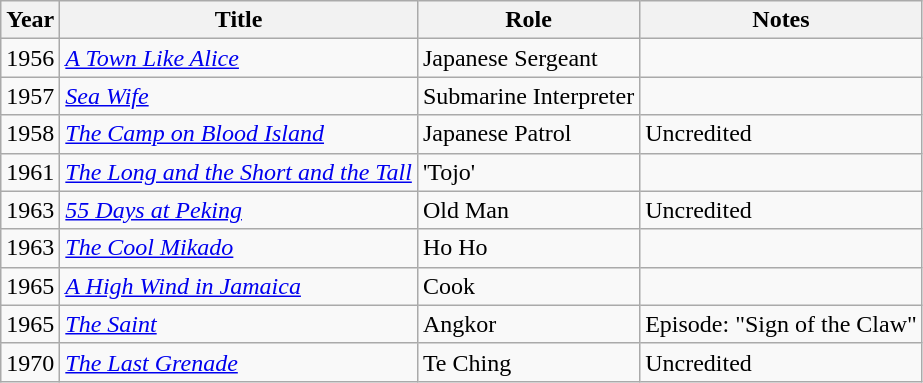<table class="wikitable">
<tr>
<th>Year</th>
<th>Title</th>
<th>Role</th>
<th>Notes</th>
</tr>
<tr>
<td>1956</td>
<td><em><a href='#'>A Town Like Alice</a></em></td>
<td>Japanese Sergeant</td>
<td></td>
</tr>
<tr>
<td>1957</td>
<td><em><a href='#'>Sea Wife</a></em></td>
<td>Submarine Interpreter</td>
<td></td>
</tr>
<tr>
<td>1958</td>
<td><em><a href='#'>The Camp on Blood Island</a></em></td>
<td>Japanese Patrol</td>
<td>Uncredited</td>
</tr>
<tr>
<td>1961</td>
<td><em><a href='#'>The Long and the Short and the Tall</a></em></td>
<td>'Tojo'</td>
<td></td>
</tr>
<tr>
<td>1963</td>
<td><em><a href='#'>55 Days at Peking</a></em></td>
<td>Old Man</td>
<td>Uncredited</td>
</tr>
<tr>
<td>1963</td>
<td><em><a href='#'>The Cool Mikado</a></em></td>
<td>Ho Ho</td>
<td></td>
</tr>
<tr>
<td>1965</td>
<td><em><a href='#'>A High Wind in Jamaica</a></em></td>
<td>Cook</td>
<td></td>
</tr>
<tr>
<td>1965</td>
<td><em><a href='#'>The Saint</a></em></td>
<td>Angkor</td>
<td>Episode: "Sign of the Claw"</td>
</tr>
<tr>
<td>1970</td>
<td><em><a href='#'>The Last Grenade</a></em></td>
<td>Te Ching</td>
<td>Uncredited</td>
</tr>
</table>
